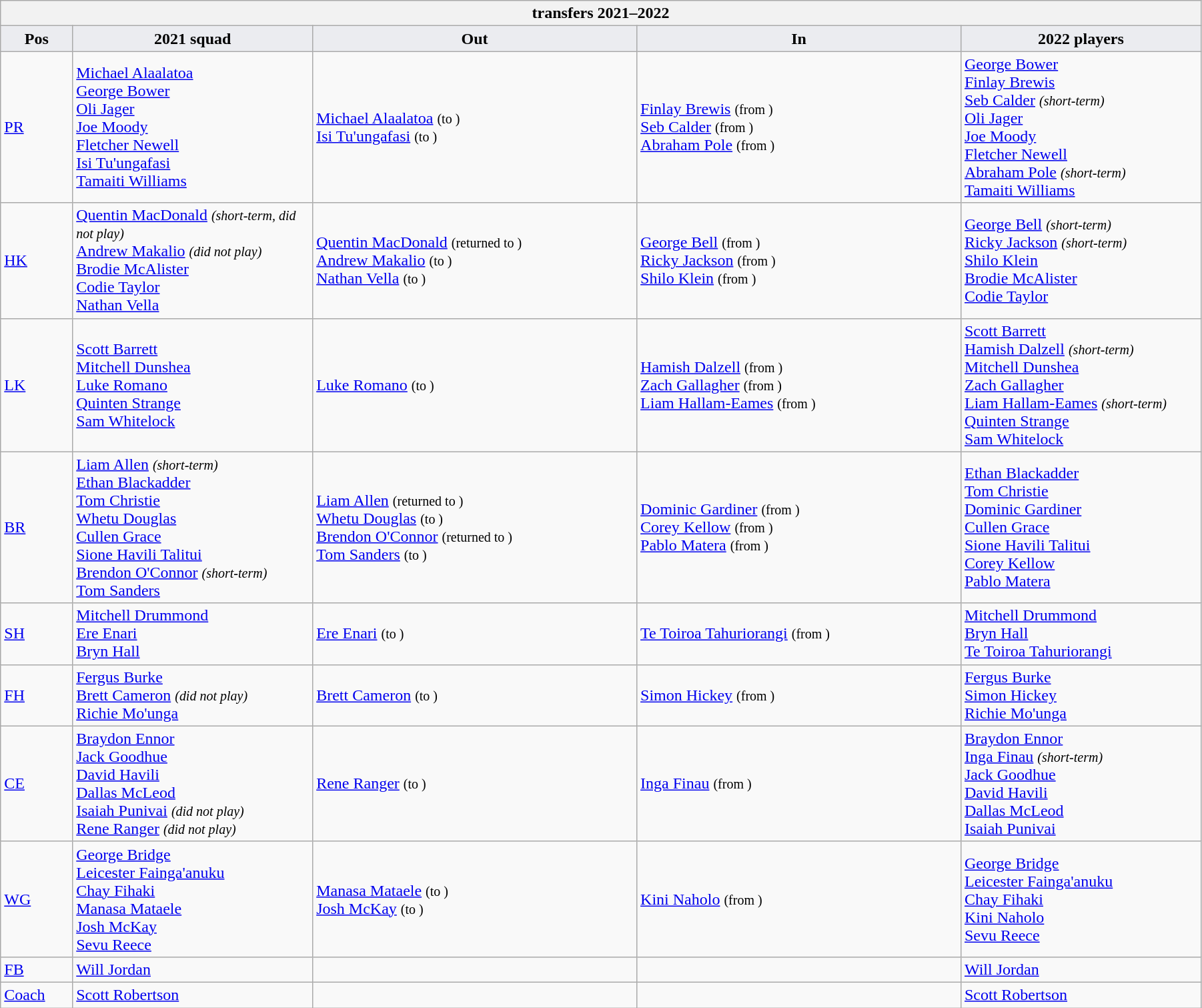<table class="wikitable" style="text-align: left; width:95%">
<tr>
<th colspan="100%"> transfers 2021–2022</th>
</tr>
<tr>
<th style="background:#ebecf0; width:6%;">Pos</th>
<th style="background:#ebecf0; width:20%;">2021 squad</th>
<th style="background:#ebecf0; width:27%;">Out</th>
<th style="background:#ebecf0; width:27%;">In</th>
<th style="background:#ebecf0; width:20%;">2022 players</th>
</tr>
<tr>
<td><a href='#'>PR</a></td>
<td> <a href='#'>Michael Alaalatoa</a> <br> <a href='#'>George Bower</a> <br> <a href='#'>Oli Jager</a> <br> <a href='#'>Joe Moody</a> <br> <a href='#'>Fletcher Newell</a> <br> <a href='#'>Isi Tu'ungafasi</a> <br> <a href='#'>Tamaiti Williams</a></td>
<td>  <a href='#'>Michael Alaalatoa</a> <small>(to )</small> <br>  <a href='#'>Isi Tu'ungafasi</a> <small>(to )</small></td>
<td>  <a href='#'>Finlay Brewis</a> <small>(from )</small> <br>  <a href='#'>Seb Calder</a> <small>(from )</small> <br>  <a href='#'>Abraham Pole</a> <small>(from )</small></td>
<td> <a href='#'>George Bower</a> <br> <a href='#'>Finlay Brewis</a> <br> <a href='#'>Seb Calder</a> <small><em>(short-term)</em></small> <br> <a href='#'>Oli Jager</a> <br> <a href='#'>Joe Moody</a> <br> <a href='#'>Fletcher Newell</a> <br> <a href='#'>Abraham Pole</a> <small><em>(short-term)</em></small> <br> <a href='#'>Tamaiti Williams</a></td>
</tr>
<tr>
<td><a href='#'>HK</a></td>
<td> <a href='#'>Quentin MacDonald</a> <small><em>(short-term, did not play)</em></small> <br> <a href='#'>Andrew Makalio</a> <small><em>(did not play)</em></small> <br> <a href='#'>Brodie McAlister</a> <br> <a href='#'>Codie Taylor</a> <br> <a href='#'>Nathan Vella</a></td>
<td>  <a href='#'>Quentin MacDonald</a> <small>(returned to )</small> <br>  <a href='#'>Andrew Makalio</a> <small>(to )</small> <br>  <a href='#'>Nathan Vella</a> <small>(to )</small></td>
<td>  <a href='#'>George Bell</a> <small>(from )</small> <br>  <a href='#'>Ricky Jackson</a> <small>(from )</small> <br>  <a href='#'>Shilo Klein</a> <small>(from )</small></td>
<td> <a href='#'>George Bell</a> <small><em>(short-term)</em></small> <br> <a href='#'>Ricky Jackson</a> <small><em>(short-term)</em></small> <br> <a href='#'>Shilo Klein</a> <br> <a href='#'>Brodie McAlister</a> <br> <a href='#'>Codie Taylor</a></td>
</tr>
<tr>
<td><a href='#'>LK</a></td>
<td> <a href='#'>Scott Barrett</a> <br> <a href='#'>Mitchell Dunshea</a> <br> <a href='#'>Luke Romano</a> <br> <a href='#'>Quinten Strange</a> <br> <a href='#'>Sam Whitelock</a></td>
<td>  <a href='#'>Luke Romano</a> <small>(to )</small></td>
<td>  <a href='#'>Hamish Dalzell</a> <small>(from )</small> <br>  <a href='#'>Zach Gallagher</a> <small>(from )</small> <br>  <a href='#'>Liam Hallam-Eames</a> <small>(from )</small></td>
<td> <a href='#'>Scott Barrett</a> <br> <a href='#'>Hamish Dalzell</a> <small><em>(short-term)</em></small> <br> <a href='#'>Mitchell Dunshea</a> <br> <a href='#'>Zach Gallagher</a> <br> <a href='#'>Liam Hallam-Eames</a> <small><em>(short-term)</em></small> <br> <a href='#'>Quinten Strange</a> <br> <a href='#'>Sam Whitelock</a></td>
</tr>
<tr>
<td><a href='#'>BR</a></td>
<td> <a href='#'>Liam Allen</a> <small><em>(short-term)</em></small> <br> <a href='#'>Ethan Blackadder</a> <br> <a href='#'>Tom Christie</a> <br> <a href='#'>Whetu Douglas</a> <br> <a href='#'>Cullen Grace</a> <br> <a href='#'>Sione Havili Talitui</a> <br> <a href='#'>Brendon O'Connor</a> <small><em>(short-term)</em></small> <br> <a href='#'>Tom Sanders</a></td>
<td>  <a href='#'>Liam Allen</a> <small>(returned to )</small> <br>  <a href='#'>Whetu Douglas</a> <small>(to )</small> <br>  <a href='#'>Brendon O'Connor</a> <small>(returned to )</small> <br>  <a href='#'>Tom Sanders</a> <small>(to )</small></td>
<td>  <a href='#'>Dominic Gardiner</a> <small>(from )</small> <br>  <a href='#'>Corey Kellow</a> <small>(from )</small> <br>  <a href='#'>Pablo Matera</a> <small>(from )</small></td>
<td> <a href='#'>Ethan Blackadder</a> <br> <a href='#'>Tom Christie</a> <br> <a href='#'>Dominic Gardiner</a> <br> <a href='#'>Cullen Grace</a> <br> <a href='#'>Sione Havili Talitui</a> <br> <a href='#'>Corey Kellow</a> <br> <a href='#'>Pablo Matera</a></td>
</tr>
<tr>
<td><a href='#'>SH</a></td>
<td> <a href='#'>Mitchell Drummond</a> <br> <a href='#'>Ere Enari</a> <br> <a href='#'>Bryn Hall</a></td>
<td>  <a href='#'>Ere Enari</a> <small>(to )</small></td>
<td>  <a href='#'>Te Toiroa Tahuriorangi</a> <small>(from )</small></td>
<td> <a href='#'>Mitchell Drummond</a> <br> <a href='#'>Bryn Hall</a> <br> <a href='#'>Te Toiroa Tahuriorangi</a></td>
</tr>
<tr>
<td><a href='#'>FH</a></td>
<td> <a href='#'>Fergus Burke</a> <br> <a href='#'>Brett Cameron</a> <small><em>(did not play)</em></small> <br> <a href='#'>Richie Mo'unga</a></td>
<td>  <a href='#'>Brett Cameron</a> <small>(to )</small></td>
<td>  <a href='#'>Simon Hickey</a> <small>(from )</small></td>
<td> <a href='#'>Fergus Burke</a> <br> <a href='#'>Simon Hickey</a> <br> <a href='#'>Richie Mo'unga</a></td>
</tr>
<tr>
<td><a href='#'>CE</a></td>
<td> <a href='#'>Braydon Ennor</a> <br> <a href='#'>Jack Goodhue</a> <br> <a href='#'>David Havili</a> <br> <a href='#'>Dallas McLeod</a> <br> <a href='#'>Isaiah Punivai</a> <small><em>(did not play)</em></small> <br> <a href='#'>Rene Ranger</a> <small><em>(did not play)</em></small></td>
<td>  <a href='#'>Rene Ranger</a> <small>(to )</small></td>
<td>  <a href='#'>Inga Finau</a> <small>(from )</small></td>
<td> <a href='#'>Braydon Ennor</a> <br> <a href='#'>Inga Finau</a> <small><em>(short-term)</em></small> <br> <a href='#'>Jack Goodhue</a> <br> <a href='#'>David Havili</a> <br> <a href='#'>Dallas McLeod</a> <br> <a href='#'>Isaiah Punivai</a></td>
</tr>
<tr>
<td><a href='#'>WG</a></td>
<td> <a href='#'>George Bridge</a> <br> <a href='#'>Leicester Fainga'anuku</a> <br> <a href='#'>Chay Fihaki</a> <br> <a href='#'>Manasa Mataele</a> <br> <a href='#'>Josh McKay</a> <br> <a href='#'>Sevu Reece</a></td>
<td>  <a href='#'>Manasa Mataele</a> <small>(to )</small> <br>  <a href='#'>Josh McKay</a> <small>(to )</small></td>
<td>  <a href='#'>Kini Naholo</a> <small>(from )</small></td>
<td> <a href='#'>George Bridge</a> <br> <a href='#'>Leicester Fainga'anuku</a> <br> <a href='#'>Chay Fihaki</a> <br> <a href='#'>Kini Naholo</a> <br> <a href='#'>Sevu Reece</a></td>
</tr>
<tr>
<td><a href='#'>FB</a></td>
<td> <a href='#'>Will Jordan</a></td>
<td></td>
<td></td>
<td> <a href='#'>Will Jordan</a></td>
</tr>
<tr>
<td><a href='#'>Coach</a></td>
<td> <a href='#'>Scott Robertson</a></td>
<td></td>
<td></td>
<td> <a href='#'>Scott Robertson</a></td>
</tr>
</table>
